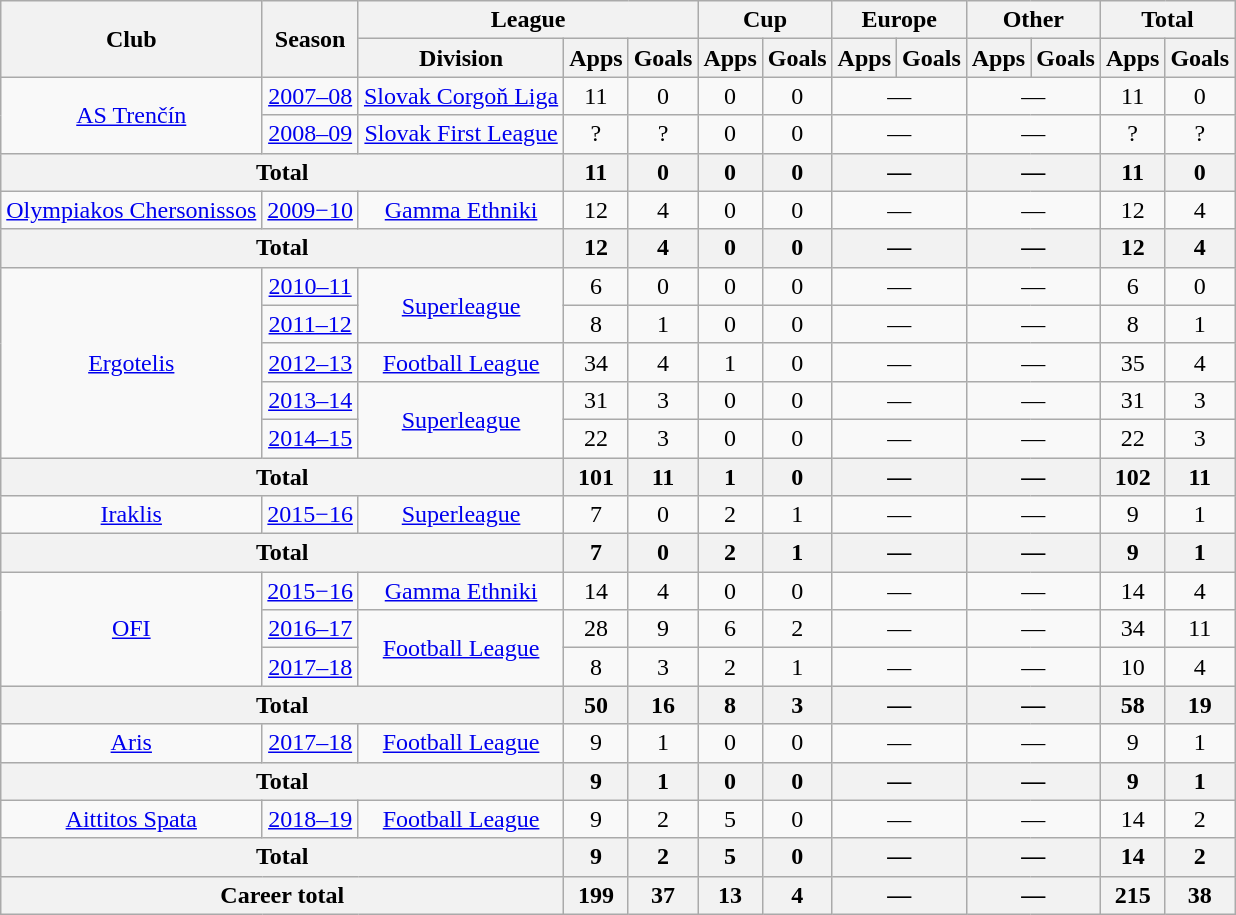<table class="wikitable" style="text-align: center;">
<tr>
<th rowspan="2">Club</th>
<th rowspan="2">Season</th>
<th colspan="3">League</th>
<th colspan="2">Cup</th>
<th colspan="2">Europe</th>
<th colspan="2">Other</th>
<th colspan="2">Total</th>
</tr>
<tr>
<th>Division</th>
<th>Apps</th>
<th>Goals</th>
<th>Apps</th>
<th>Goals</th>
<th>Apps</th>
<th>Goals</th>
<th>Apps</th>
<th>Goals</th>
<th>Apps</th>
<th>Goals</th>
</tr>
<tr>
<td rowspan="2"><a href='#'>AS Trenčín</a></td>
<td><a href='#'>2007–08</a></td>
<td><a href='#'>Slovak Corgoň Liga</a></td>
<td>11</td>
<td>0</td>
<td>0</td>
<td>0</td>
<td colspan=2>—</td>
<td colspan=2>—</td>
<td>11</td>
<td>0</td>
</tr>
<tr>
<td><a href='#'>2008–09</a></td>
<td><a href='#'>Slovak First League</a></td>
<td>?</td>
<td>?</td>
<td>0</td>
<td>0</td>
<td colspan=2>—</td>
<td colspan=2>—</td>
<td>?</td>
<td>?</td>
</tr>
<tr>
<th colspan="3">Total</th>
<th>11</th>
<th>0</th>
<th>0</th>
<th>0</th>
<th colspan=2>—</th>
<th colspan=2>—</th>
<th>11</th>
<th>0</th>
</tr>
<tr>
<td><a href='#'>Olympiakos Chersonissos</a></td>
<td><a href='#'>2009−10</a></td>
<td><a href='#'>Gamma Ethniki</a></td>
<td>12</td>
<td>4</td>
<td>0</td>
<td>0</td>
<td colspan=2>—</td>
<td colspan=2>—</td>
<td>12</td>
<td>4</td>
</tr>
<tr>
<th colspan="3">Total</th>
<th>12</th>
<th>4</th>
<th>0</th>
<th>0</th>
<th colspan=2>—</th>
<th colspan=2>—</th>
<th>12</th>
<th>4</th>
</tr>
<tr>
<td rowspan="5"><a href='#'>Ergotelis</a></td>
<td><a href='#'>2010–11</a></td>
<td rowspan="2"><a href='#'>Superleague</a></td>
<td>6</td>
<td>0</td>
<td>0</td>
<td>0</td>
<td colspan=2>—</td>
<td colspan=2>—</td>
<td>6</td>
<td>0</td>
</tr>
<tr>
<td><a href='#'>2011–12</a></td>
<td>8</td>
<td>1</td>
<td>0</td>
<td>0</td>
<td colspan=2>—</td>
<td colspan=2>—</td>
<td>8</td>
<td>1</td>
</tr>
<tr>
<td><a href='#'>2012–13</a></td>
<td><a href='#'>Football League</a></td>
<td>34</td>
<td>4</td>
<td>1</td>
<td>0</td>
<td colspan=2>—</td>
<td colspan=2>—</td>
<td>35</td>
<td>4</td>
</tr>
<tr>
<td><a href='#'>2013–14</a></td>
<td rowspan="2"><a href='#'>Superleague</a></td>
<td>31</td>
<td>3</td>
<td>0</td>
<td>0</td>
<td colspan=2>—</td>
<td colspan=2>—</td>
<td>31</td>
<td>3</td>
</tr>
<tr>
<td><a href='#'>2014–15</a></td>
<td>22</td>
<td>3</td>
<td>0</td>
<td>0</td>
<td colspan=2>—</td>
<td colspan=2>—</td>
<td>22</td>
<td>3</td>
</tr>
<tr>
<th colspan="3">Total</th>
<th>101</th>
<th>11</th>
<th>1</th>
<th>0</th>
<th colspan=2>—</th>
<th colspan=2>—</th>
<th>102</th>
<th>11</th>
</tr>
<tr>
<td><a href='#'>Iraklis</a></td>
<td><a href='#'>2015−16</a></td>
<td><a href='#'>Superleague</a></td>
<td>7</td>
<td>0</td>
<td>2</td>
<td>1</td>
<td colspan=2>—</td>
<td colspan=2>—</td>
<td>9</td>
<td>1</td>
</tr>
<tr>
<th colspan="3">Total</th>
<th>7</th>
<th>0</th>
<th>2</th>
<th>1</th>
<th colspan=2>—</th>
<th colspan=2>—</th>
<th>9</th>
<th>1</th>
</tr>
<tr>
<td rowspan="3"><a href='#'>OFI</a></td>
<td><a href='#'>2015−16</a></td>
<td><a href='#'>Gamma Ethniki</a></td>
<td>14</td>
<td>4</td>
<td>0</td>
<td>0</td>
<td colspan=2>—</td>
<td colspan=2>—</td>
<td>14</td>
<td>4</td>
</tr>
<tr>
<td><a href='#'>2016–17</a></td>
<td rowspan="2"><a href='#'>Football League</a></td>
<td>28</td>
<td>9</td>
<td>6</td>
<td>2</td>
<td colspan=2>—</td>
<td colspan=2>—</td>
<td>34</td>
<td>11</td>
</tr>
<tr>
<td><a href='#'>2017–18</a></td>
<td>8</td>
<td>3</td>
<td>2</td>
<td>1</td>
<td colspan=2>—</td>
<td colspan=2>—</td>
<td>10</td>
<td>4</td>
</tr>
<tr>
<th colspan="3">Total</th>
<th>50</th>
<th>16</th>
<th>8</th>
<th>3</th>
<th colspan=2>—</th>
<th colspan=2>—</th>
<th>58</th>
<th>19</th>
</tr>
<tr>
<td><a href='#'>Aris</a></td>
<td><a href='#'>2017–18</a></td>
<td><a href='#'>Football League</a></td>
<td>9</td>
<td>1</td>
<td>0</td>
<td>0</td>
<td colspan=2>—</td>
<td colspan=2>—</td>
<td>9</td>
<td>1</td>
</tr>
<tr>
<th colspan="3">Total</th>
<th>9</th>
<th>1</th>
<th>0</th>
<th>0</th>
<th colspan=2>—</th>
<th colspan=2>—</th>
<th>9</th>
<th>1</th>
</tr>
<tr>
<td><a href='#'>Aittitos Spata</a></td>
<td><a href='#'>2018–19</a></td>
<td><a href='#'>Football League</a></td>
<td>9</td>
<td>2</td>
<td>5</td>
<td>0</td>
<td colspan=2>—</td>
<td colspan=2>—</td>
<td>14</td>
<td>2</td>
</tr>
<tr>
<th colspan="3">Total</th>
<th>9</th>
<th>2</th>
<th>5</th>
<th>0</th>
<th colspan=2>—</th>
<th colspan=2>—</th>
<th>14</th>
<th>2</th>
</tr>
<tr>
<th colspan="3">Career total</th>
<th>199</th>
<th>37</th>
<th>13</th>
<th>4</th>
<th colspan=2>—</th>
<th colspan=2>—</th>
<th>215</th>
<th>38</th>
</tr>
</table>
